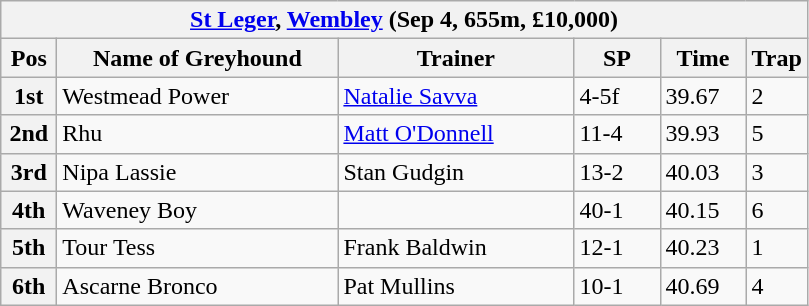<table class="wikitable">
<tr>
<th colspan="6"><a href='#'>St Leger</a>, <a href='#'>Wembley</a> (Sep 4, 655m, £10,000)</th>
</tr>
<tr>
<th width=30>Pos</th>
<th width=180>Name of Greyhound</th>
<th width=150>Trainer</th>
<th width=50>SP</th>
<th width=50>Time</th>
<th width=30>Trap</th>
</tr>
<tr>
<th>1st</th>
<td>Westmead Power</td>
<td><a href='#'>Natalie Savva</a></td>
<td>4-5f</td>
<td>39.67</td>
<td>2</td>
</tr>
<tr>
<th>2nd</th>
<td>Rhu</td>
<td><a href='#'>Matt O'Donnell</a></td>
<td>11-4</td>
<td>39.93</td>
<td>5</td>
</tr>
<tr>
<th>3rd</th>
<td>Nipa Lassie</td>
<td>Stan Gudgin</td>
<td>13-2</td>
<td>40.03</td>
<td>3</td>
</tr>
<tr>
<th>4th</th>
<td>Waveney Boy</td>
<td></td>
<td>40-1</td>
<td>40.15</td>
<td>6</td>
</tr>
<tr>
<th>5th</th>
<td>Tour Tess</td>
<td>Frank Baldwin</td>
<td>12-1</td>
<td>40.23</td>
<td>1</td>
</tr>
<tr>
<th>6th</th>
<td>Ascarne Bronco</td>
<td>Pat Mullins</td>
<td>10-1</td>
<td>40.69</td>
<td>4</td>
</tr>
</table>
